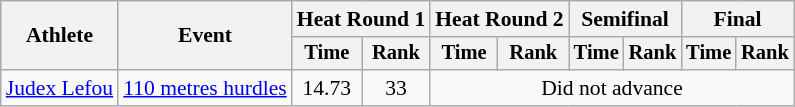<table class=wikitable style="font-size:90%; text-align:center">
<tr>
<th rowspan=2>Athlete</th>
<th rowspan=2>Event</th>
<th colspan=2>Heat Round 1</th>
<th colspan=2>Heat Round 2</th>
<th colspan=2>Semifinal</th>
<th colspan=2>Final</th>
</tr>
<tr style=font-size:95%>
<th>Time</th>
<th>Rank</th>
<th>Time</th>
<th>Rank</th>
<th>Time</th>
<th>Rank</th>
<th>Time</th>
<th>Rank</th>
</tr>
<tr align=center>
<td align=left><a href='#'>Judex Lefou</a></td>
<td align=left><a href='#'>110 metres hurdles</a></td>
<td>14.73</td>
<td>33</td>
<td colspan=6>Did not advance</td>
</tr>
</table>
